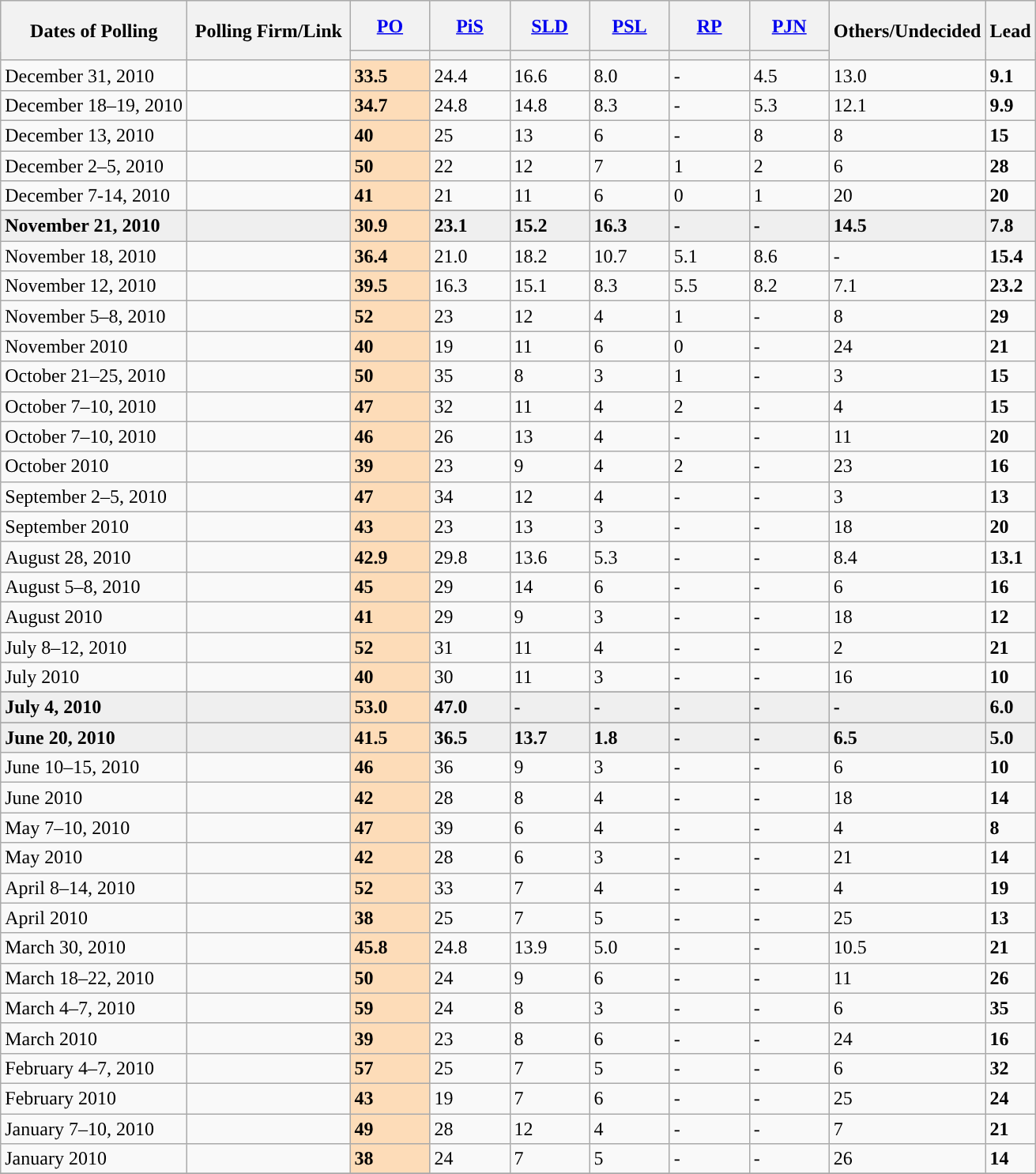<table class="wikitable sortable collapsible">
<tr style="height:42px; text-align:center; background-color:#E9E9E9">
<th rowspan="2" data-sort-type="date" style="width:150px;">Dates of Polling</th>
<th rowspan="2" style="width:130px;">Polling Firm/Link</th>
<th style="width:60px;" class="unsortable"><a href='#'>PO</a></th>
<th style="width:60px;" class="unsortable"><a href='#'>PiS</a></th>
<th style="width:60px;" class="unsortable"><a href='#'>SLD</a></th>
<th style="width:60px;" class="unsortable"><a href='#'>PSL</a></th>
<th style="width:60px;" class="unsortable"><a href='#'>RP</a></th>
<th style="width:60px;" class="unsortable"><a href='#'>PJN</a></th>
<th rowspan="2" data-sort-type="number" style="width:40px;">Others/Undecided</th>
<th rowspan="2" data-sort-type="number" style="width:30px;">Lead</th>
</tr>
<tr>
<th data-sort-type="number" style="height:1px; background:"></th>
<th data-sort-type="number" style="height:1px; background:"></th>
<th data-sort-type="number" style="height:1px; background:"></th>
<th data-sort-type="number" style="height:1px; background:"></th>
<th data-sort-type="number" style="height:1px; background:"></th>
<th data-sort-type="number" style="height:1px; background:"></th>
</tr>
<tr>
<td>December 31, 2010</td>
<td></td>
<td style="background:#FDDCB8"><strong>33.5</strong></td>
<td>24.4</td>
<td>16.6</td>
<td>8.0</td>
<td>-</td>
<td>4.5</td>
<td>13.0</td>
<td style="background:"><strong>9.1</strong></td>
</tr>
<tr>
<td>December 18–19, 2010</td>
<td></td>
<td style="background:#FDDCB8"><strong>34.7</strong></td>
<td>24.8</td>
<td>14.8</td>
<td>8.3</td>
<td>-</td>
<td>5.3</td>
<td>12.1</td>
<td style="background:"><strong>9.9</strong></td>
</tr>
<tr>
<td>December 13, 2010</td>
<td></td>
<td style="background:#FDDCB8"><strong>40</strong></td>
<td>25</td>
<td>13</td>
<td>6</td>
<td>-</td>
<td>8</td>
<td>8</td>
<td style="background:"><strong>15</strong></td>
</tr>
<tr>
<td>December 2–5, 2010</td>
<td></td>
<td style="background:#FDDCB8"><strong>50</strong></td>
<td>22</td>
<td>12</td>
<td>7</td>
<td>1</td>
<td>2</td>
<td>6</td>
<td style="background:"><strong>28</strong></td>
</tr>
<tr>
<td>December 7-14, 2010</td>
<td></td>
<td style="background:#FDDCB8"><strong>41</strong></td>
<td>21</td>
<td>11</td>
<td>6</td>
<td>0</td>
<td>1</td>
<td>20</td>
<td style="background:"><strong>20</strong></td>
</tr>
<tr>
</tr>
<tr style="background:#EFEFEF; font-weight:bold;">
<td>November 21, 2010</td>
<td></td>
<td style="background:#FDDCB8">30.9</td>
<td>23.1</td>
<td>15.2</td>
<td>16.3</td>
<td>-</td>
<td>-</td>
<td>14.5</td>
<td style="background:"><strong>7.8</strong></td>
</tr>
<tr>
<td>November 18, 2010</td>
<td></td>
<td style="background:#FDDCB8"><strong>36.4</strong></td>
<td>21.0</td>
<td>18.2</td>
<td>10.7</td>
<td>5.1</td>
<td>8.6</td>
<td>-</td>
<td style="background:"><strong>15.4</strong></td>
</tr>
<tr>
<td>November 12, 2010</td>
<td></td>
<td style="background:#FDDCB8"><strong>39.5</strong></td>
<td>16.3</td>
<td>15.1</td>
<td>8.3</td>
<td>5.5</td>
<td>8.2</td>
<td>7.1</td>
<td style="background:"><strong>23.2</strong></td>
</tr>
<tr>
<td>November 5–8, 2010</td>
<td></td>
<td style="background:#FDDCB8"><strong>52</strong></td>
<td>23</td>
<td>12</td>
<td>4</td>
<td>1</td>
<td>-</td>
<td>8</td>
<td style="background:"><strong>29</strong></td>
</tr>
<tr>
<td>November 2010</td>
<td></td>
<td style="background:#FDDCB8"><strong>40</strong></td>
<td>19</td>
<td>11</td>
<td>6</td>
<td>0</td>
<td>-</td>
<td>24</td>
<td style="background:"><strong>21</strong></td>
</tr>
<tr>
<td>October 21–25, 2010</td>
<td></td>
<td style="background:#FDDCB8"><strong>50</strong></td>
<td>35</td>
<td>8</td>
<td>3</td>
<td>1</td>
<td>-</td>
<td>3</td>
<td style="background:"><strong>15</strong></td>
</tr>
<tr>
<td>October 7–10, 2010</td>
<td></td>
<td style="background:#FDDCB8"><strong>47</strong></td>
<td>32</td>
<td>11</td>
<td>4</td>
<td>2</td>
<td>-</td>
<td>4</td>
<td style="background:"><strong>15</strong></td>
</tr>
<tr>
<td>October 7–10, 2010</td>
<td></td>
<td style="background:#FDDCB8"><strong>46</strong></td>
<td>26</td>
<td>13</td>
<td>4</td>
<td>-</td>
<td>-</td>
<td>11</td>
<td style="background:"><strong>20</strong></td>
</tr>
<tr>
<td>October 2010</td>
<td></td>
<td style="background:#FDDCB8"><strong>39</strong></td>
<td>23</td>
<td>9</td>
<td>4</td>
<td>2</td>
<td>-</td>
<td>23</td>
<td style="background:"><strong>16</strong></td>
</tr>
<tr>
<td>September 2–5, 2010</td>
<td></td>
<td style="background:#FDDCB8"><strong>47</strong></td>
<td>34</td>
<td>12</td>
<td>4</td>
<td>-</td>
<td>-</td>
<td>3</td>
<td style="background:"><strong>13</strong></td>
</tr>
<tr>
<td>September 2010</td>
<td></td>
<td style="background:#FDDCB8"><strong>43</strong></td>
<td>23</td>
<td>13</td>
<td>3</td>
<td>-</td>
<td>-</td>
<td>18</td>
<td style="background:"><strong>20</strong></td>
</tr>
<tr>
<td>August 28, 2010</td>
<td></td>
<td style="background:#FDDCB8"><strong>42.9</strong></td>
<td>29.8</td>
<td>13.6</td>
<td>5.3</td>
<td>-</td>
<td>-</td>
<td>8.4</td>
<td style="background:"><strong>13.1</strong></td>
</tr>
<tr>
<td>August 5–8, 2010</td>
<td></td>
<td style="background:#FDDCB8"><strong>45</strong></td>
<td>29</td>
<td>14</td>
<td>6</td>
<td>-</td>
<td>-</td>
<td>6</td>
<td style="background:"><strong>16</strong></td>
</tr>
<tr>
<td>August 2010</td>
<td></td>
<td style="background:#FDDCB8"><strong>41</strong></td>
<td>29</td>
<td>9</td>
<td>3</td>
<td>-</td>
<td>-</td>
<td>18</td>
<td style="background:"><strong>12</strong></td>
</tr>
<tr>
<td>July 8–12, 2010</td>
<td></td>
<td style="background:#FDDCB8"><strong>52</strong></td>
<td>31</td>
<td>11</td>
<td>4</td>
<td>-</td>
<td>-</td>
<td>2</td>
<td style="background:"><strong>21</strong></td>
</tr>
<tr>
<td>July 2010</td>
<td></td>
<td style="background:#FDDCB8"><strong>40</strong></td>
<td>30</td>
<td>11</td>
<td>3</td>
<td>-</td>
<td>-</td>
<td>16</td>
<td style="background:"><strong>10</strong></td>
</tr>
<tr>
</tr>
<tr style="background:#EFEFEF; font-weight:bold;">
<td>July 4, 2010</td>
<td></td>
<td style="background:#FDDCB8"><strong>53.0</strong></td>
<td>47.0</td>
<td>-</td>
<td>-</td>
<td>-</td>
<td>-</td>
<td>-</td>
<td style="background:"><strong>6.0</strong></td>
</tr>
<tr>
</tr>
<tr style="background:#EFEFEF; font-weight:bold;">
<td>June 20, 2010</td>
<td></td>
<td style="background:#FDDCB8"><strong>41.5</strong></td>
<td>36.5</td>
<td>13.7</td>
<td>1.8</td>
<td>-</td>
<td>-</td>
<td>6.5</td>
<td style="background:"><strong>5.0</strong></td>
</tr>
<tr>
<td>June 10–15, 2010</td>
<td></td>
<td style="background:#FDDCB8"><strong>46</strong></td>
<td>36</td>
<td>9</td>
<td>3</td>
<td>-</td>
<td>-</td>
<td>6</td>
<td style="background:"><strong>10</strong></td>
</tr>
<tr>
<td>June 2010</td>
<td></td>
<td style="background:#FDDCB8"><strong>42</strong></td>
<td>28</td>
<td>8</td>
<td>4</td>
<td>-</td>
<td>-</td>
<td>18</td>
<td style="background:"><strong>14</strong></td>
</tr>
<tr>
<td>May 7–10, 2010</td>
<td></td>
<td style="background:#FDDCB8"><strong>47</strong></td>
<td>39</td>
<td>6</td>
<td>4</td>
<td>-</td>
<td>-</td>
<td>4</td>
<td style="background:"><strong>8</strong></td>
</tr>
<tr>
<td>May 2010</td>
<td></td>
<td style="background:#FDDCB8"><strong>42</strong></td>
<td>28</td>
<td>6</td>
<td>3</td>
<td>-</td>
<td>-</td>
<td>21</td>
<td style="background:"><strong>14</strong></td>
</tr>
<tr>
<td>April 8–14, 2010</td>
<td></td>
<td style="background:#FDDCB8"><strong>52</strong></td>
<td>33</td>
<td>7</td>
<td>4</td>
<td>-</td>
<td>-</td>
<td>4</td>
<td style="background:"><strong>19</strong></td>
</tr>
<tr>
<td>April 2010</td>
<td></td>
<td style="background:#FDDCB8"><strong>38</strong></td>
<td>25</td>
<td>7</td>
<td>5</td>
<td>-</td>
<td>-</td>
<td>25</td>
<td style="background:"><strong>13</strong></td>
</tr>
<tr>
<td>March 30, 2010</td>
<td></td>
<td style="background:#FDDCB8"><strong>45.8</strong></td>
<td>24.8</td>
<td>13.9</td>
<td>5.0</td>
<td>-</td>
<td>-</td>
<td>10.5</td>
<td style="background:"><strong>21</strong></td>
</tr>
<tr>
<td>March 18–22, 2010</td>
<td></td>
<td style="background:#FDDCB8"><strong>50</strong></td>
<td>24</td>
<td>9</td>
<td>6</td>
<td>-</td>
<td>-</td>
<td>11</td>
<td style="background:"><strong>26</strong></td>
</tr>
<tr>
<td>March 4–7, 2010</td>
<td></td>
<td style="background:#FDDCB8"><strong>59</strong></td>
<td>24</td>
<td>8</td>
<td>3</td>
<td>-</td>
<td>-</td>
<td>6</td>
<td style="background:"><strong>35</strong></td>
</tr>
<tr>
<td>March 2010</td>
<td></td>
<td style="background:#FDDCB8"><strong>39</strong></td>
<td>23</td>
<td>8</td>
<td>6</td>
<td>-</td>
<td>-</td>
<td>24</td>
<td style="background:"><strong>16</strong></td>
</tr>
<tr>
<td>February 4–7, 2010</td>
<td></td>
<td style="background:#FDDCB8"><strong>57</strong></td>
<td>25</td>
<td>7</td>
<td>5</td>
<td>-</td>
<td>-</td>
<td>6</td>
<td style="background:"><strong>32</strong></td>
</tr>
<tr>
<td>February 2010</td>
<td></td>
<td style="background:#FDDCB8"><strong>43</strong></td>
<td>19</td>
<td>7</td>
<td>6</td>
<td>-</td>
<td>-</td>
<td>25</td>
<td style="background:"><strong>24</strong></td>
</tr>
<tr>
<td>January 7–10, 2010</td>
<td></td>
<td style="background:#FDDCB8"><strong>49</strong></td>
<td>28</td>
<td>12</td>
<td>4</td>
<td>-</td>
<td>-</td>
<td>7</td>
<td style="background:"><strong>21</strong></td>
</tr>
<tr>
<td>January 2010</td>
<td></td>
<td style="background:#FDDCB8"><strong>38</strong></td>
<td>24</td>
<td>7</td>
<td>5</td>
<td>-</td>
<td>-</td>
<td>26</td>
<td style="background:"><strong>14</strong></td>
</tr>
<tr>
</tr>
</table>
